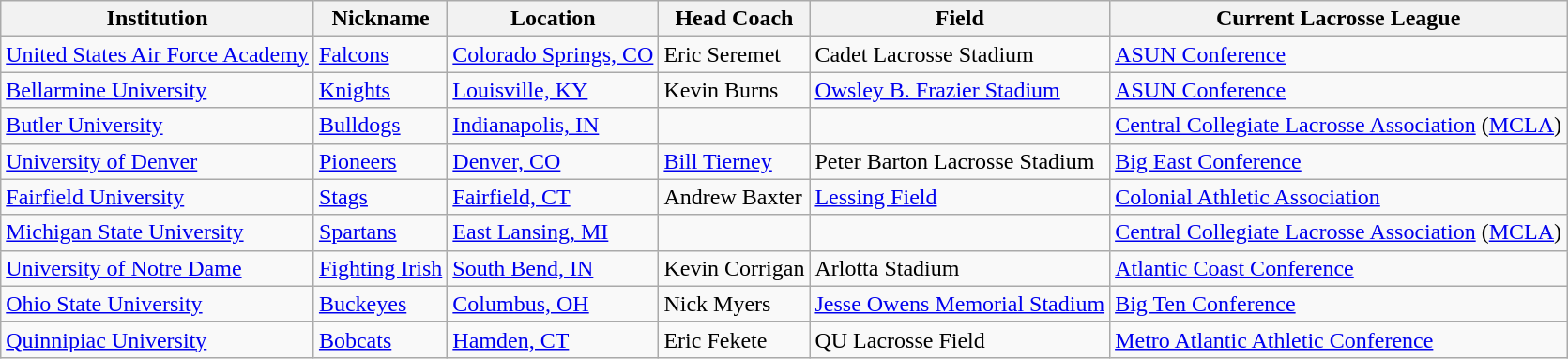<table class= "wikitable">
<tr>
<th>Institution</th>
<th>Nickname</th>
<th>Location</th>
<th>Head Coach</th>
<th>Field</th>
<th>Current Lacrosse League</th>
</tr>
<tr>
<td><a href='#'>United States Air Force Academy</a></td>
<td><a href='#'>Falcons</a></td>
<td><a href='#'>Colorado Springs, CO</a></td>
<td>Eric Seremet</td>
<td>Cadet Lacrosse Stadium</td>
<td><a href='#'>ASUN Conference</a></td>
</tr>
<tr>
<td><a href='#'>Bellarmine University</a></td>
<td><a href='#'>Knights</a></td>
<td><a href='#'>Louisville, KY</a></td>
<td>Kevin Burns</td>
<td><a href='#'>Owsley B. Frazier Stadium</a></td>
<td><a href='#'>ASUN Conference</a></td>
</tr>
<tr>
<td><a href='#'>Butler University</a></td>
<td><a href='#'>Bulldogs</a></td>
<td><a href='#'>Indianapolis, IN</a></td>
<td></td>
<td></td>
<td><a href='#'>Central Collegiate Lacrosse Association</a> (<a href='#'>MCLA</a>)</td>
</tr>
<tr>
<td><a href='#'>University of Denver</a></td>
<td><a href='#'>Pioneers</a></td>
<td><a href='#'>Denver, CO</a></td>
<td><a href='#'>Bill Tierney</a></td>
<td>Peter Barton Lacrosse Stadium</td>
<td><a href='#'>Big East Conference</a></td>
</tr>
<tr>
<td><a href='#'>Fairfield University</a></td>
<td><a href='#'>Stags</a></td>
<td><a href='#'>Fairfield, CT</a></td>
<td>Andrew Baxter</td>
<td><a href='#'>Lessing Field</a></td>
<td><a href='#'>Colonial Athletic Association</a></td>
</tr>
<tr>
<td><a href='#'>Michigan State University</a></td>
<td><a href='#'>Spartans</a></td>
<td><a href='#'>East Lansing, MI</a></td>
<td></td>
<td></td>
<td><a href='#'>Central Collegiate Lacrosse Association</a> (<a href='#'>MCLA</a>)</td>
</tr>
<tr>
<td><a href='#'>University of Notre Dame</a></td>
<td><a href='#'>Fighting Irish</a></td>
<td><a href='#'>South Bend, IN</a></td>
<td>Kevin Corrigan</td>
<td>Arlotta Stadium</td>
<td><a href='#'>Atlantic Coast Conference</a></td>
</tr>
<tr>
<td><a href='#'>Ohio State University</a></td>
<td><a href='#'>Buckeyes</a></td>
<td><a href='#'>Columbus, OH</a></td>
<td>Nick Myers</td>
<td><a href='#'>Jesse Owens Memorial Stadium</a></td>
<td><a href='#'>Big Ten Conference</a></td>
</tr>
<tr>
<td><a href='#'>Quinnipiac University</a></td>
<td><a href='#'>Bobcats</a></td>
<td><a href='#'>Hamden, CT</a></td>
<td>Eric Fekete</td>
<td>QU Lacrosse Field</td>
<td><a href='#'>Metro Atlantic Athletic Conference</a></td>
</tr>
</table>
